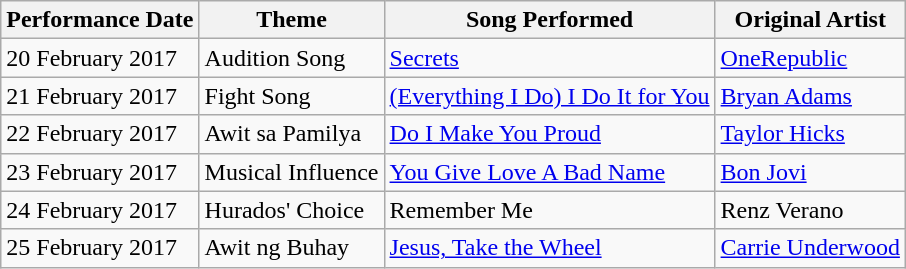<table class="wikitable">
<tr>
<th>Performance Date</th>
<th>Theme</th>
<th>Song Performed</th>
<th>Original Artist</th>
</tr>
<tr>
<td>20 February 2017</td>
<td>Audition Song</td>
<td><a href='#'>Secrets</a></td>
<td><a href='#'>OneRepublic</a></td>
</tr>
<tr>
<td>21 February 2017</td>
<td>Fight Song</td>
<td><a href='#'>(Everything I Do) I Do It for You</a></td>
<td><a href='#'>Bryan Adams</a></td>
</tr>
<tr>
<td>22 February 2017</td>
<td>Awit sa Pamilya</td>
<td><a href='#'>Do I Make You Proud</a></td>
<td><a href='#'>Taylor Hicks</a></td>
</tr>
<tr>
<td>23 February 2017</td>
<td>Musical Influence</td>
<td><a href='#'>You Give Love A Bad Name</a></td>
<td><a href='#'>Bon Jovi</a></td>
</tr>
<tr>
<td>24 February 2017</td>
<td>Hurados' Choice</td>
<td>Remember Me</td>
<td>Renz Verano</td>
</tr>
<tr>
<td>25 February 2017</td>
<td>Awit ng Buhay</td>
<td><a href='#'>Jesus, Take the Wheel</a></td>
<td><a href='#'>Carrie Underwood</a></td>
</tr>
</table>
